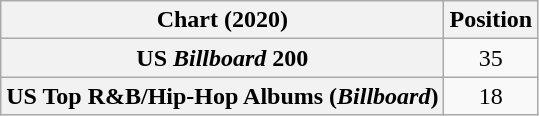<table class="wikitable sortable plainrowheaders" style="text-align:center">
<tr>
<th scope="col">Chart (2020)</th>
<th scope="col">Position</th>
</tr>
<tr>
<th scope="row">US <em>Billboard</em> 200</th>
<td>35</td>
</tr>
<tr>
<th scope="row">US Top R&B/Hip-Hop Albums (<em>Billboard</em>)</th>
<td>18</td>
</tr>
</table>
